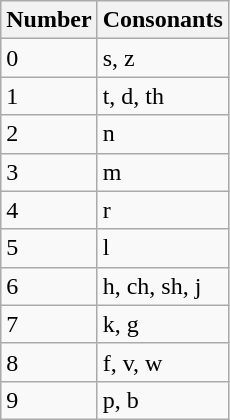<table class="wikitable">
<tr>
<th>Number</th>
<th>Consonants</th>
</tr>
<tr>
<td>0</td>
<td>s, z</td>
</tr>
<tr>
<td>1</td>
<td>t, d, th</td>
</tr>
<tr>
<td>2</td>
<td>n</td>
</tr>
<tr>
<td>3</td>
<td>m</td>
</tr>
<tr>
<td>4</td>
<td>r</td>
</tr>
<tr>
<td>5</td>
<td>l</td>
</tr>
<tr>
<td>6</td>
<td>h, ch, sh, j</td>
</tr>
<tr>
<td>7</td>
<td>k, g</td>
</tr>
<tr>
<td>8</td>
<td>f, v, w</td>
</tr>
<tr>
<td>9</td>
<td>p, b</td>
</tr>
</table>
